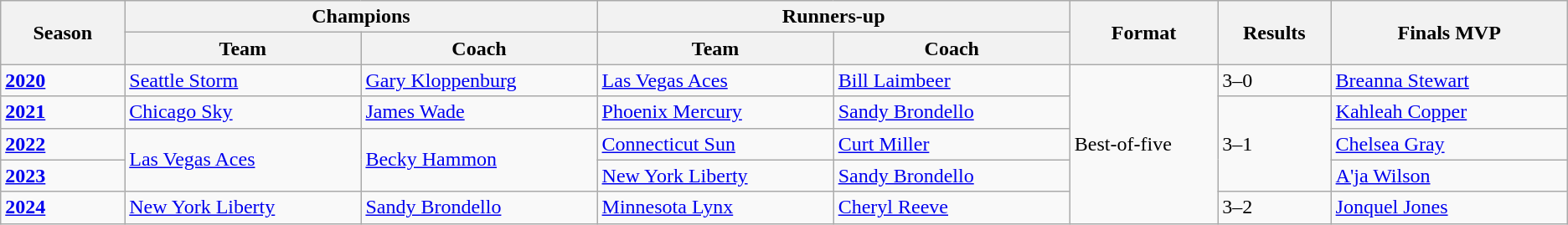<table class="wikitable">
<tr>
<th style="width:4%;" rowspan="2">Season</th>
<th style="width:16%;" colspan="2">Champions</th>
<th style="width:16%;" colspan="2">Runners-up</th>
<th style="width:5%;" rowspan="2">Format</th>
<th style="width:3%;" rowspan="2">Results</th>
<th style="width:8%;" rowspan="2">Finals MVP</th>
</tr>
<tr>
<th style="width:8%;">Team</th>
<th style="width:8%;">Coach</th>
<th style="width:8%;">Team</th>
<th style="width:8%;">Coach</th>
</tr>
<tr>
<td><strong><a href='#'>2020</a></strong></td>
<td><a href='#'>Seattle Storm</a></td>
<td><a href='#'>Gary Kloppenburg</a></td>
<td><a href='#'>Las Vegas Aces</a></td>
<td><a href='#'>Bill Laimbeer</a></td>
<td rowspan=5>Best-of-five</td>
<td>3–0</td>
<td><a href='#'>Breanna Stewart</a></td>
</tr>
<tr>
<td><strong><a href='#'>2021</a></strong></td>
<td><a href='#'>Chicago Sky</a></td>
<td><a href='#'>James Wade</a></td>
<td><a href='#'>Phoenix Mercury</a></td>
<td><a href='#'>Sandy Brondello</a></td>
<td rowspan=3>3–1</td>
<td><a href='#'>Kahleah Copper</a></td>
</tr>
<tr>
<td><strong><a href='#'>2022</a></strong></td>
<td rowspan=2><a href='#'>Las Vegas Aces</a></td>
<td rowspan=2><a href='#'>Becky Hammon</a></td>
<td><a href='#'>Connecticut Sun</a></td>
<td><a href='#'>Curt Miller</a></td>
<td><a href='#'>Chelsea Gray</a></td>
</tr>
<tr>
<td><strong><a href='#'>2023</a></strong></td>
<td><a href='#'>New York Liberty</a></td>
<td><a href='#'>Sandy Brondello</a></td>
<td><a href='#'>A'ja Wilson</a></td>
</tr>
<tr>
<td><strong><a href='#'>2024</a></strong></td>
<td><a href='#'>New York Liberty</a></td>
<td><a href='#'>Sandy Brondello</a></td>
<td><a href='#'>Minnesota Lynx</a></td>
<td><a href='#'>Cheryl Reeve</a></td>
<td>3–2</td>
<td><a href='#'>Jonquel Jones</a></td>
</tr>
</table>
